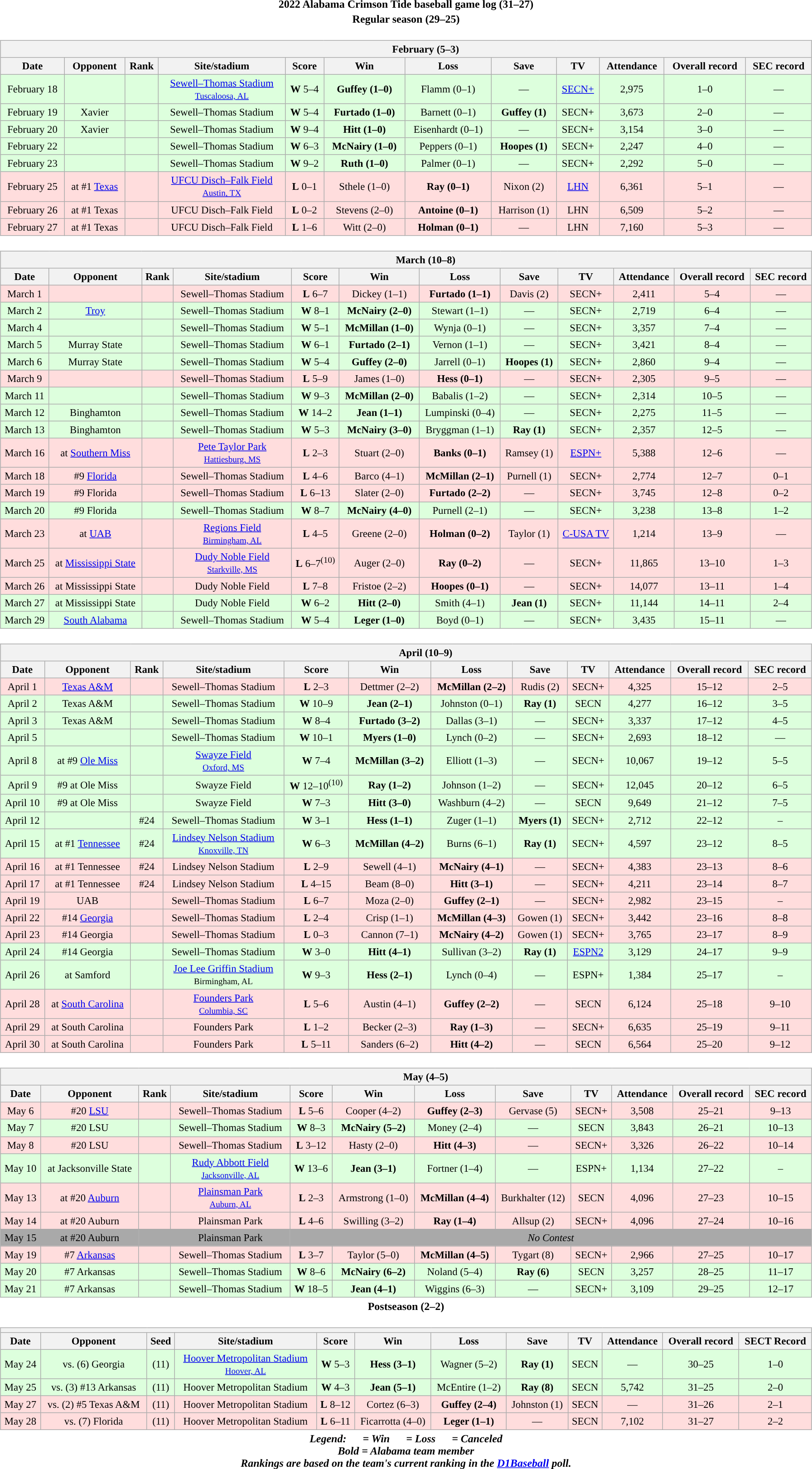<table class="toccolours" width=95% style="clear:both; margin:1.5em auto; text-align:center;">
<tr>
<th colspan=2>2022 Alabama Crimson Tide baseball game log (31–27)</th>
</tr>
<tr>
<th colspan=2>Regular season (29–25)</th>
</tr>
<tr valign="top">
<td><br><table class="wikitable collapsible collapsed" style="margin:auto; width:100%; text-align:center; font-size:95%">
<tr>
<th colspan=12 style="padding-left:4em;">February (5–3)</th>
</tr>
<tr>
<th>Date</th>
<th>Opponent</th>
<th>Rank</th>
<th>Site/stadium</th>
<th>Score</th>
<th>Win</th>
<th>Loss</th>
<th>Save</th>
<th>TV</th>
<th>Attendance</th>
<th>Overall record</th>
<th>SEC record</th>
</tr>
<tr align="center" bgcolor="ddffdd">
<td>February 18</td>
<td></td>
<td></td>
<td><a href='#'>Sewell–Thomas Stadium</a><br><small><a href='#'>Tuscaloosa, AL</a></small></td>
<td><strong>W</strong> 5–4</td>
<td><strong>Guffey (1–0)</strong></td>
<td>Flamm (0–1)</td>
<td>—</td>
<td><a href='#'>SECN+</a></td>
<td>2,975</td>
<td>1–0</td>
<td>—</td>
</tr>
<tr align="center" bgcolor="ddffdd">
<td>February 19</td>
<td>Xavier</td>
<td></td>
<td>Sewell–Thomas Stadium</td>
<td><strong>W</strong> 5–4</td>
<td><strong>Furtado (1–0)</strong></td>
<td>Barnett (0–1)</td>
<td><strong>Guffey (1)</strong></td>
<td>SECN+</td>
<td>3,673</td>
<td>2–0</td>
<td>—</td>
</tr>
<tr align="center" bgcolor="ddffdd">
<td>February 20</td>
<td>Xavier</td>
<td></td>
<td>Sewell–Thomas Stadium</td>
<td><strong>W</strong> 9–4</td>
<td><strong>Hitt (1–0)</strong></td>
<td>Eisenhardt (0–1)</td>
<td>—</td>
<td>SECN+</td>
<td>3,154</td>
<td>3–0</td>
<td>—</td>
</tr>
<tr align="center" bgcolor="ddffdd">
<td>February 22</td>
<td></td>
<td></td>
<td>Sewell–Thomas Stadium</td>
<td><strong>W</strong> 6–3</td>
<td><strong>McNairy (1–0)</strong></td>
<td>Peppers (0–1)</td>
<td><strong>Hoopes (1)</strong></td>
<td>SECN+</td>
<td>2,247</td>
<td>4–0</td>
<td>—</td>
</tr>
<tr align="center" bgcolor="ddffdd">
<td>February 23</td>
<td></td>
<td></td>
<td>Sewell–Thomas Stadium</td>
<td><strong>W</strong> 9–2</td>
<td><strong>Ruth (1–0)</strong></td>
<td>Palmer (0–1)</td>
<td>—</td>
<td>SECN+</td>
<td>2,292</td>
<td>5–0</td>
<td>—</td>
</tr>
<tr align="center" bgcolor="#ffdddd">
<td>February 25</td>
<td>at #1 <a href='#'>Texas</a></td>
<td></td>
<td><a href='#'>UFCU Disch–Falk Field</a><br><small><a href='#'>Austin, TX</a></small></td>
<td><strong>L</strong> 0–1</td>
<td>Sthele (1–0)</td>
<td><strong>Ray (0–1)</strong></td>
<td>Nixon (2)</td>
<td><a href='#'>LHN</a></td>
<td>6,361</td>
<td>5–1</td>
<td>—</td>
</tr>
<tr align="center" bgcolor="#ffdddd">
<td>February 26</td>
<td>at #1 Texas</td>
<td></td>
<td>UFCU Disch–Falk Field</td>
<td><strong>L</strong> 0–2</td>
<td>Stevens (2–0)</td>
<td><strong>Antoine (0–1)</strong></td>
<td>Harrison (1)</td>
<td>LHN</td>
<td>6,509</td>
<td>5–2</td>
<td>—</td>
</tr>
<tr align="center" bgcolor="#ffdddd">
<td>February 27</td>
<td>at #1 Texas</td>
<td></td>
<td>UFCU Disch–Falk Field</td>
<td><strong>L</strong> 1–6</td>
<td>Witt (2–0)</td>
<td><strong>Holman (0–1)</strong></td>
<td>—</td>
<td>LHN</td>
<td>7,160</td>
<td>5–3</td>
<td>—</td>
</tr>
</table>
</td>
</tr>
<tr>
<td><br><table class="wikitable collapsible collapsed" style="margin:auto; width:100%; text-align:center; font-size:95%">
<tr>
<th colspan=12 style="padding-left:4em;">March (10–8)</th>
</tr>
<tr>
<th>Date</th>
<th>Opponent</th>
<th>Rank</th>
<th>Site/stadium</th>
<th>Score</th>
<th>Win</th>
<th>Loss</th>
<th>Save</th>
<th>TV</th>
<th>Attendance</th>
<th>Overall record</th>
<th>SEC record</th>
</tr>
<tr align="center" bgcolor="#ffdddd">
<td>March 1</td>
<td></td>
<td></td>
<td>Sewell–Thomas Stadium</td>
<td><strong>L</strong> 6–7</td>
<td>Dickey (1–1)</td>
<td><strong>Furtado (1–1)</strong></td>
<td>Davis (2)</td>
<td>SECN+</td>
<td>2,411</td>
<td>5–4</td>
<td>—</td>
</tr>
<tr align="center" bgcolor="ddffdd">
<td>March 2</td>
<td><a href='#'>Troy</a></td>
<td></td>
<td>Sewell–Thomas Stadium</td>
<td><strong>W</strong> 8–1</td>
<td><strong>McNairy (2–0)</strong></td>
<td>Stewart (1–1)</td>
<td>—</td>
<td>SECN+</td>
<td>2,719</td>
<td>6–4</td>
<td>—</td>
</tr>
<tr align="center" bgcolor="ddffdd">
<td>March 4</td>
<td></td>
<td></td>
<td>Sewell–Thomas Stadium</td>
<td><strong>W</strong> 5–1</td>
<td><strong>McMillan (1–0)</strong></td>
<td>Wynja (0–1)</td>
<td>—</td>
<td>SECN+</td>
<td>3,357</td>
<td>7–4</td>
<td>—</td>
</tr>
<tr align="center" bgcolor="ddffdd">
<td>March 5</td>
<td>Murray State</td>
<td></td>
<td>Sewell–Thomas Stadium</td>
<td><strong>W</strong> 6–1</td>
<td><strong>Furtado (2–1)</strong></td>
<td>Vernon (1–1)</td>
<td>—</td>
<td>SECN+</td>
<td>3,421</td>
<td>8–4</td>
<td>—</td>
</tr>
<tr align="center" bgcolor="ddffdd">
<td>March 6</td>
<td>Murray State</td>
<td></td>
<td>Sewell–Thomas Stadium</td>
<td><strong>W</strong> 5–4</td>
<td><strong>Guffey (2–0)</strong></td>
<td>Jarrell (0–1)</td>
<td><strong>Hoopes (1)</strong></td>
<td>SECN+</td>
<td>2,860</td>
<td>9–4</td>
<td>—</td>
</tr>
<tr align="center" bgcolor="#ffdddd">
<td>March 9</td>
<td></td>
<td></td>
<td>Sewell–Thomas Stadium</td>
<td><strong>L</strong> 5–9</td>
<td>James (1–0)</td>
<td><strong>Hess (0–1)</strong></td>
<td>—</td>
<td>SECN+</td>
<td>2,305</td>
<td>9–5</td>
<td>—</td>
</tr>
<tr align="center" bgcolor="ddffdd">
<td>March 11</td>
<td></td>
<td></td>
<td>Sewell–Thomas Stadium</td>
<td><strong>W</strong> 9–3</td>
<td><strong>McMillan (2–0)</strong></td>
<td>Babalis (1–2)</td>
<td>—</td>
<td>SECN+</td>
<td>2,314</td>
<td>10–5</td>
<td>—</td>
</tr>
<tr align="center" bgcolor="ddffdd">
<td>March 12</td>
<td>Binghamton</td>
<td></td>
<td>Sewell–Thomas Stadium</td>
<td><strong>W</strong> 14–2</td>
<td><strong>Jean (1–1)</strong></td>
<td>Lumpinski (0–4)</td>
<td>—</td>
<td>SECN+</td>
<td>2,275</td>
<td>11–5</td>
<td>—</td>
</tr>
<tr align="center" bgcolor="ddffdd">
<td>March 13</td>
<td>Binghamton</td>
<td></td>
<td>Sewell–Thomas Stadium</td>
<td><strong>W</strong> 5–3</td>
<td><strong>McNairy (3–0)</strong></td>
<td>Bryggman (1–1)</td>
<td><strong>Ray (1)</strong></td>
<td>SECN+</td>
<td>2,357</td>
<td>12–5</td>
<td>—</td>
</tr>
<tr align="center" bgcolor="#ffdddd">
<td>March 16</td>
<td>at <a href='#'>Southern Miss</a></td>
<td></td>
<td><a href='#'>Pete Taylor Park</a><br><small><a href='#'>Hattiesburg, MS</a></small></td>
<td><strong>L</strong> 2–3</td>
<td>Stuart (2–0)</td>
<td><strong>Banks (0–1)</strong></td>
<td>Ramsey (1)</td>
<td><a href='#'>ESPN+</a></td>
<td>5,388</td>
<td>12–6</td>
<td>—</td>
</tr>
<tr align="center" bgcolor="#ffdddd">
<td>March 18</td>
<td>#9 <a href='#'>Florida</a></td>
<td></td>
<td>Sewell–Thomas Stadium</td>
<td><strong>L</strong> 4–6</td>
<td>Barco (4–1)</td>
<td><strong>McMillan (2–1)</strong></td>
<td>Purnell (1)</td>
<td>SECN+</td>
<td>2,774</td>
<td>12–7</td>
<td>0–1</td>
</tr>
<tr align="center" bgcolor="#ffdddd">
<td>March 19</td>
<td>#9 Florida</td>
<td></td>
<td>Sewell–Thomas Stadium</td>
<td><strong>L</strong> 6–13</td>
<td>Slater (2–0)</td>
<td><strong>Furtado (2–2)</strong></td>
<td>—</td>
<td>SECN+</td>
<td>3,745</td>
<td>12–8</td>
<td>0–2</td>
</tr>
<tr align="center" bgcolor="ddffdd">
<td>March 20</td>
<td>#9 Florida</td>
<td></td>
<td>Sewell–Thomas Stadium</td>
<td><strong>W</strong> 8–7</td>
<td><strong>McNairy (4–0)</strong></td>
<td>Purnell (2–1)</td>
<td>—</td>
<td>SECN+</td>
<td>3,238</td>
<td>13–8</td>
<td>1–2</td>
</tr>
<tr align="center" bgcolor="#ffdddd">
<td>March 23</td>
<td>at <a href='#'>UAB</a></td>
<td></td>
<td><a href='#'>Regions Field</a><br><small><a href='#'>Birmingham, AL</a></small></td>
<td><strong>L</strong> 4–5</td>
<td>Greene (2–0)</td>
<td><strong>Holman (0–2)</strong></td>
<td>Taylor (1)</td>
<td><a href='#'>C-USA TV</a></td>
<td>1,214</td>
<td>13–9</td>
<td>—</td>
</tr>
<tr align="center" bgcolor="#ffdddd">
<td>March 25</td>
<td>at <a href='#'>Mississippi State</a></td>
<td></td>
<td><a href='#'>Dudy Noble Field</a><br><small><a href='#'>Starkville, MS</a></small></td>
<td><strong>L</strong> 6–7<sup>(10)</sup></td>
<td>Auger (2–0)</td>
<td><strong>Ray (0–2)</strong></td>
<td>—</td>
<td>SECN+</td>
<td>11,865</td>
<td>13–10</td>
<td>1–3</td>
</tr>
<tr align="center" bgcolor="#ffdddd">
<td>March 26</td>
<td>at Mississippi State</td>
<td></td>
<td>Dudy Noble Field</td>
<td><strong>L</strong> 7–8</td>
<td>Fristoe (2–2)</td>
<td><strong>Hoopes (0–1)</strong></td>
<td>—</td>
<td>SECN+</td>
<td>14,077</td>
<td>13–11</td>
<td>1–4</td>
</tr>
<tr align="center" bgcolor="ddffdd">
<td>March 27</td>
<td>at Mississippi State</td>
<td></td>
<td>Dudy Noble Field</td>
<td><strong>W</strong> 6–2</td>
<td><strong>Hitt (2–0)</strong></td>
<td>Smith (4–1)</td>
<td><strong>Jean (1)</strong></td>
<td>SECN+</td>
<td>11,144</td>
<td>14–11</td>
<td>2–4</td>
</tr>
<tr align="center" bgcolor="ddffdd">
<td>March 29</td>
<td><a href='#'>South Alabama</a></td>
<td></td>
<td>Sewell–Thomas Stadium</td>
<td><strong>W</strong> 5–4</td>
<td><strong>Leger (1–0)</strong></td>
<td>Boyd (0–1)</td>
<td>—</td>
<td>SECN+</td>
<td>3,435</td>
<td>15–11</td>
<td>—</td>
</tr>
</table>
</td>
</tr>
<tr>
<td><br><table class="wikitable collapsible collapsed" style="margin:auto; width:100%; text-align:center; font-size:95%">
<tr>
<th colspan=12 style="padding-left:4em;">April (10–9)</th>
</tr>
<tr>
<th>Date</th>
<th>Opponent</th>
<th>Rank</th>
<th>Site/stadium</th>
<th>Score</th>
<th>Win</th>
<th>Loss</th>
<th>Save</th>
<th>TV</th>
<th>Attendance</th>
<th>Overall record</th>
<th>SEC record</th>
</tr>
<tr align="center" bgcolor="#ffdddd">
<td>April 1</td>
<td><a href='#'>Texas A&M</a></td>
<td></td>
<td>Sewell–Thomas Stadium</td>
<td><strong>L</strong> 2–3</td>
<td>Dettmer (2–2)</td>
<td><strong>McMillan (2–2)</strong></td>
<td>Rudis (2)</td>
<td>SECN+</td>
<td>4,325</td>
<td>15–12</td>
<td>2–5</td>
</tr>
<tr align="center" bgcolor="ddffdd">
<td>April 2</td>
<td>Texas A&M</td>
<td></td>
<td>Sewell–Thomas Stadium</td>
<td><strong>W</strong> 10–9</td>
<td><strong>Jean (2–1)</strong></td>
<td>Johnston (0–1)</td>
<td><strong>Ray (1)</strong></td>
<td>SECN</td>
<td>4,277</td>
<td>16–12</td>
<td>3–5</td>
</tr>
<tr align="center" bgcolor="ddffdd">
<td>April 3</td>
<td>Texas A&M</td>
<td></td>
<td>Sewell–Thomas Stadium</td>
<td><strong>W</strong> 8–4</td>
<td><strong>Furtado (3–2)</strong></td>
<td>Dallas (3–1)</td>
<td>—</td>
<td>SECN+</td>
<td>3,337</td>
<td>17–12</td>
<td>4–5</td>
</tr>
<tr align="center" bgcolor="ddffdd">
<td>April 5</td>
<td></td>
<td></td>
<td>Sewell–Thomas Stadium</td>
<td><strong>W</strong> 10–1</td>
<td><strong>Myers (1–0)</strong></td>
<td>Lynch (0–2)</td>
<td>—</td>
<td>SECN+</td>
<td>2,693</td>
<td>18–12</td>
<td>—</td>
</tr>
<tr align="center" bgcolor="ddffdd">
<td>April 8</td>
<td>at #9 <a href='#'>Ole Miss</a></td>
<td></td>
<td><a href='#'>Swayze Field</a><br><small><a href='#'>Oxford, MS</a></small></td>
<td><strong>W</strong> 7–4</td>
<td><strong>McMillan (3–2)</strong></td>
<td>Elliott (1–3)</td>
<td>—</td>
<td>SECN+</td>
<td>10,067</td>
<td>19–12</td>
<td>5–5</td>
</tr>
<tr align="center" bgcolor="ddffdd">
<td>April 9</td>
<td>#9 at Ole Miss</td>
<td></td>
<td>Swayze Field</td>
<td><strong>W</strong> 12–10<sup>(10)</sup></td>
<td><strong>Ray (1–2)</strong></td>
<td>Johnson (1–2)</td>
<td>—</td>
<td>SECN+</td>
<td>12,045</td>
<td>20–12</td>
<td>6–5</td>
</tr>
<tr align="center" bgcolor="ddffdd">
<td>April 10</td>
<td>#9 at Ole Miss</td>
<td></td>
<td>Swayze Field</td>
<td><strong>W</strong> 7–3</td>
<td><strong>Hitt (3–0)</strong></td>
<td>Washburn (4–2)</td>
<td>—</td>
<td>SECN</td>
<td>9,649</td>
<td>21–12</td>
<td>7–5</td>
</tr>
<tr align="center" bgcolor="ddffdd">
<td>April 12</td>
<td></td>
<td>#24</td>
<td>Sewell–Thomas Stadium</td>
<td><strong>W</strong> 3–1</td>
<td><strong>Hess (1–1)</strong></td>
<td>Zuger (1–1)</td>
<td><strong>Myers (1)</strong></td>
<td>SECN+</td>
<td>2,712</td>
<td>22–12</td>
<td>–</td>
</tr>
<tr align="center" bgcolor="ddffdd">
<td>April 15</td>
<td>at #1 <a href='#'>Tennessee</a></td>
<td>#24</td>
<td><a href='#'>Lindsey Nelson Stadium</a><br><small><a href='#'>Knoxville, TN</a></small></td>
<td><strong>W</strong> 6–3</td>
<td><strong>McMillan (4–2)</strong></td>
<td>Burns (6–1)</td>
<td><strong>Ray (1)</strong></td>
<td>SECN+</td>
<td>4,597</td>
<td>23–12</td>
<td>8–5</td>
</tr>
<tr align="center" bgcolor="ffdddd">
<td>April 16</td>
<td>at #1 Tennessee</td>
<td>#24</td>
<td>Lindsey Nelson Stadium</td>
<td><strong>L</strong> 2–9</td>
<td>Sewell (4–1)</td>
<td><strong>McNairy (4–1)</strong></td>
<td>—</td>
<td>SECN+</td>
<td>4,383</td>
<td>23–13</td>
<td>8–6</td>
</tr>
<tr align="center" bgcolor="ffdddd">
<td>April 17</td>
<td>at #1 Tennessee</td>
<td>#24</td>
<td>Lindsey Nelson Stadium</td>
<td><strong>L</strong> 4–15</td>
<td>Beam (8–0)</td>
<td><strong>Hitt (3–1)</strong></td>
<td>—</td>
<td>SECN+</td>
<td>4,211</td>
<td>23–14</td>
<td>8–7</td>
</tr>
<tr align="center" bgcolor="ffdddd">
<td>April 19</td>
<td>UAB</td>
<td></td>
<td>Sewell–Thomas Stadium</td>
<td><strong>L</strong> 6–7</td>
<td>Moza (2–0)</td>
<td><strong>Guffey (2–1)</strong></td>
<td>—</td>
<td>SECN+</td>
<td>2,982</td>
<td>23–15</td>
<td>–</td>
</tr>
<tr align="center" bgcolor="ffdddd">
<td>April 22</td>
<td>#14 <a href='#'>Georgia</a></td>
<td></td>
<td>Sewell–Thomas Stadium</td>
<td><strong>L</strong> 2–4</td>
<td>Crisp (1–1)</td>
<td><strong>McMillan (4–3)</strong></td>
<td>Gowen (1)</td>
<td>SECN+</td>
<td>3,442</td>
<td>23–16</td>
<td>8–8</td>
</tr>
<tr align="center" bgcolor="ffdddd">
<td>April 23</td>
<td>#14 Georgia</td>
<td></td>
<td>Sewell–Thomas Stadium</td>
<td><strong>L</strong> 0–3</td>
<td>Cannon (7–1)</td>
<td><strong>McNairy (4–2)</strong></td>
<td>Gowen (1)</td>
<td>SECN+</td>
<td>3,765</td>
<td>23–17</td>
<td>8–9</td>
</tr>
<tr align="center" bgcolor="ddffdd">
<td>April 24</td>
<td>#14 Georgia</td>
<td></td>
<td>Sewell–Thomas Stadium</td>
<td><strong>W</strong> 3–0</td>
<td><strong>Hitt (4–1)</strong></td>
<td>Sullivan (3–2)</td>
<td><strong>Ray (1)</strong></td>
<td><a href='#'>ESPN2</a></td>
<td>3,129</td>
<td>24–17</td>
<td>9–9</td>
</tr>
<tr align="center" bgcolor="ddffdd">
<td>April 26</td>
<td>at Samford</td>
<td></td>
<td><a href='#'>Joe Lee Griffin Stadium</a><br><small>Birmingham, AL</small></td>
<td><strong>W</strong> 9–3</td>
<td><strong>Hess (2–1)</strong></td>
<td>Lynch (0–4)</td>
<td>—</td>
<td>ESPN+</td>
<td>1,384</td>
<td>25–17</td>
<td>–</td>
</tr>
<tr align="center" bgcolor="ffdddd">
<td>April 28</td>
<td>at <a href='#'>South Carolina</a></td>
<td></td>
<td><a href='#'>Founders Park</a><br><small><a href='#'>Columbia, SC</a></small></td>
<td><strong>L</strong> 5–6</td>
<td>Austin (4–1)</td>
<td><strong>Guffey (2–2)</strong></td>
<td>—</td>
<td>SECN</td>
<td>6,124</td>
<td>25–18</td>
<td>9–10</td>
</tr>
<tr align="center" bgcolor="ffdddd">
<td>April 29</td>
<td>at South Carolina</td>
<td></td>
<td>Founders Park</td>
<td><strong>L</strong> 1–2</td>
<td>Becker (2–3)</td>
<td><strong>Ray (1–3)</strong></td>
<td>—</td>
<td>SECN+</td>
<td>6,635</td>
<td>25–19</td>
<td>9–11</td>
</tr>
<tr align="center" bgcolor="ffdddd">
<td>April 30</td>
<td>at South Carolina</td>
<td></td>
<td>Founders Park</td>
<td><strong>L</strong> 5–11</td>
<td>Sanders (6–2)</td>
<td><strong>Hitt (4–2)</strong></td>
<td>—</td>
<td>SECN</td>
<td>6,564</td>
<td>25–20</td>
<td>9–12</td>
</tr>
</table>
</td>
</tr>
<tr>
<td><br><table class="wikitable collapsible collapsed" style="margin:auto; width:100%; text-align:center; font-size:95%">
<tr>
<th colspan=13 style="padding-left:4em;">May (4–5)</th>
</tr>
<tr>
<th>Date</th>
<th>Opponent</th>
<th>Rank</th>
<th>Site/stadium</th>
<th>Score</th>
<th>Win</th>
<th>Loss</th>
<th>Save</th>
<th>TV</th>
<th>Attendance</th>
<th>Overall record</th>
<th>SEC record</th>
</tr>
<tr align="center" bgcolor="ffdddd">
<td>May 6</td>
<td>#20 <a href='#'>LSU</a></td>
<td></td>
<td>Sewell–Thomas Stadium</td>
<td><strong>L</strong> 5–6</td>
<td>Cooper (4–2)</td>
<td><strong>Guffey (2–3)</strong></td>
<td>Gervase (5)</td>
<td>SECN+</td>
<td>3,508</td>
<td>25–21</td>
<td>9–13</td>
</tr>
<tr align="center" bgcolor="ddffdd">
<td>May 7</td>
<td>#20 LSU</td>
<td></td>
<td>Sewell–Thomas Stadium</td>
<td><strong>W</strong> 8–3</td>
<td><strong>McNairy (5–2)</strong></td>
<td>Money (2–4)</td>
<td>—</td>
<td>SECN</td>
<td>3,843</td>
<td>26–21</td>
<td>10–13</td>
</tr>
<tr align="center" bgcolor="ffdddd">
<td>May 8</td>
<td>#20 LSU</td>
<td></td>
<td>Sewell–Thomas Stadium</td>
<td><strong>L</strong> 3–12</td>
<td>Hasty (2–0)</td>
<td><strong>Hitt (4–3)</strong></td>
<td>—</td>
<td>SECN+</td>
<td>3,326</td>
<td>26–22</td>
<td>10–14</td>
</tr>
<tr align="center" bgcolor="ddffdd">
<td>May 10</td>
<td>at Jacksonville State</td>
<td></td>
<td><a href='#'>Rudy Abbott Field</a><br><small><a href='#'>Jacksonville, AL</a></small></td>
<td><strong>W</strong> 13–6</td>
<td><strong>Jean (3–1)</strong></td>
<td>Fortner (1–4)</td>
<td>—</td>
<td>ESPN+</td>
<td>1,134</td>
<td>27–22</td>
<td>–</td>
</tr>
<tr align="center" bgcolor="ffdddd">
<td>May 13</td>
<td>at #20 <a href='#'>Auburn</a></td>
<td></td>
<td><a href='#'>Plainsman Park</a><br><small><a href='#'>Auburn, AL</a></small></td>
<td><strong>L</strong> 2–3</td>
<td>Armstrong (1–0)</td>
<td><strong>McMillan (4–4)</strong></td>
<td>Burkhalter (12)</td>
<td>SECN</td>
<td>4,096</td>
<td>27–23</td>
<td>10–15</td>
</tr>
<tr align="center" bgcolor="ffdddd">
<td>May 14</td>
<td>at #20 Auburn</td>
<td></td>
<td>Plainsman Park</td>
<td><strong>L</strong> 4–6</td>
<td>Swilling (3–2)</td>
<td><strong>Ray (1–4)</strong></td>
<td>Allsup (2)</td>
<td>SECN+</td>
<td>4,096</td>
<td>27–24</td>
<td>10–16</td>
</tr>
<tr align="center" bgcolor="darkgray">
<td>May 15</td>
<td>at #20 Auburn</td>
<td></td>
<td>Plainsman Park</td>
<td colspan=8><em>No Contest</em></td>
</tr>
<tr align="center" bgcolor="ffdddd">
<td>May 19</td>
<td>#7 <a href='#'>Arkansas</a></td>
<td></td>
<td>Sewell–Thomas Stadium</td>
<td><strong>L</strong> 3–7</td>
<td>Taylor (5–0)</td>
<td><strong>McMillan (4–5)</strong></td>
<td>Tygart (8)</td>
<td>SECN+</td>
<td>2,966</td>
<td>27–25</td>
<td>10–17</td>
</tr>
<tr align="center" bgcolor="ddffdd">
<td>May 20</td>
<td>#7 Arkansas</td>
<td></td>
<td>Sewell–Thomas Stadium</td>
<td><strong>W</strong> 8–6</td>
<td><strong>McNairy (6–2)</strong></td>
<td>Noland (5–4)</td>
<td><strong>Ray (6)</strong></td>
<td>SECN</td>
<td>3,257</td>
<td>28–25</td>
<td>11–17</td>
</tr>
<tr align="center" bgcolor="ddffdd">
<td>May 21</td>
<td>#7 Arkansas</td>
<td></td>
<td>Sewell–Thomas Stadium</td>
<td><strong>W</strong> 18–5</td>
<td><strong>Jean (4–1)</strong></td>
<td>Wiggins (6–3)</td>
<td>—</td>
<td>SECN+</td>
<td>3,109</td>
<td>29–25</td>
<td>12–17</td>
</tr>
</table>
</td>
</tr>
<tr>
<th colspan=2>Postseason (2–2)</th>
</tr>
<tr>
<td><br><table class="wikitable collapsible collapsed" style="margin:auto; width:100%; text-align:center; font-size:95%">
<tr>
<th colspan=12 style="padding-left:4em;"></th>
</tr>
<tr>
<th>Date</th>
<th>Opponent</th>
<th>Seed</th>
<th>Site/stadium</th>
<th>Score</th>
<th>Win</th>
<th>Loss</th>
<th>Save</th>
<th>TV</th>
<th>Attendance</th>
<th>Overall record</th>
<th>SECT Record</th>
</tr>
<tr align="center" bgcolor="ddffdd">
<td>May 24</td>
<td>vs. (6) Georgia</td>
<td>(11)</td>
<td><a href='#'>Hoover Metropolitan Stadium</a><br><small><a href='#'>Hoover, AL</a></small></td>
<td><strong>W</strong> 5–3</td>
<td><strong>Hess (3–1)</strong></td>
<td>Wagner (5–2)</td>
<td><strong>Ray (1)</strong></td>
<td>SECN</td>
<td>—</td>
<td>30–25</td>
<td>1–0</td>
</tr>
<tr align="center" bgcolor="ddffdd">
<td>May 25</td>
<td>vs. (3) #13 Arkansas</td>
<td>(11)</td>
<td>Hoover Metropolitan Stadium</td>
<td><strong>W</strong> 4–3</td>
<td><strong>Jean (5–1)</strong></td>
<td>McEntire (1–2)</td>
<td><strong>Ray (8)</strong></td>
<td>SECN</td>
<td>5,742</td>
<td>31–25</td>
<td>2–0</td>
</tr>
<tr align="center" bgcolor="ffdddd">
<td>May 27</td>
<td>vs. (2) #5 Texas A&M</td>
<td>(11)</td>
<td>Hoover Metropolitan Stadium</td>
<td><strong>L</strong> 8–12</td>
<td>Cortez (6–3)</td>
<td><strong>Guffey (2–4)</strong></td>
<td>Johnston (1)</td>
<td>SECN</td>
<td>—</td>
<td>31–26</td>
<td>2–1</td>
</tr>
<tr align="center" bgcolor="ffdddd">
<td>May 28</td>
<td>vs. (7) Florida</td>
<td>(11)</td>
<td>Hoover Metropolitan Stadium</td>
<td><strong>L</strong> 6–11</td>
<td>Ficarrotta (4–0)</td>
<td><strong>Leger (1–1)</strong></td>
<td>—</td>
<td>SECN</td>
<td>7,102</td>
<td>31–27</td>
<td>2–2</td>
</tr>
</table>
</td>
</tr>
<tr>
<th colspan=9><em>Legend:       = Win       = Loss       = Canceled<br>Bold = Alabama team member<br>Rankings are based on the team's current ranking in the <a href='#'>D1Baseball</a> poll.</em><br></th>
</tr>
</table>
